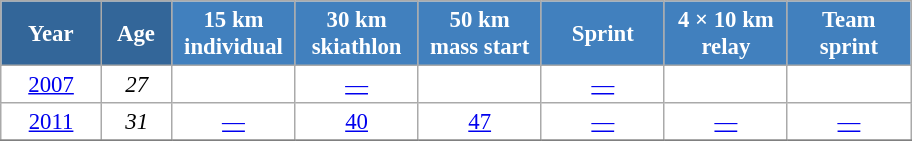<table class="wikitable" style="font-size:95%; text-align:center; border:grey solid 1px; border-collapse:collapse; background:#ffffff;">
<tr>
<th style="background-color:#369; color:white; width:60px;"> Year </th>
<th style="background-color:#369; color:white; width:40px;"> Age </th>
<th style="background-color:#4180be; color:white; width:75px;"> 15 km <br>individual</th>
<th style="background-color:#4180be; color:white; width:75px;"> 30 km <br> skiathlon </th>
<th style="background-color:#4180be; color:white; width:75px;"> 50 km <br>mass start</th>
<th style="background-color:#4180be; color:white; width:75px;"> Sprint </th>
<th style="background-color:#4180be; color:white; width:75px;"> 4 × 10 km <br> relay </th>
<th style="background-color:#4180be; color:white; width:75px;"> Team <br> sprint </th>
</tr>
<tr>
<td><a href='#'>2007</a></td>
<td><em>27</em></td>
<td><a href='#'></a></td>
<td><a href='#'>—</a></td>
<td><a href='#'></a></td>
<td><a href='#'>—</a></td>
<td><a href='#'></a></td>
<td><a href='#'></a></td>
</tr>
<tr>
<td><a href='#'>2011</a></td>
<td><em>31</em></td>
<td><a href='#'>—</a></td>
<td><a href='#'>40</a></td>
<td><a href='#'>47</a></td>
<td><a href='#'>—</a></td>
<td><a href='#'>—</a></td>
<td><a href='#'>—</a></td>
</tr>
<tr>
</tr>
</table>
